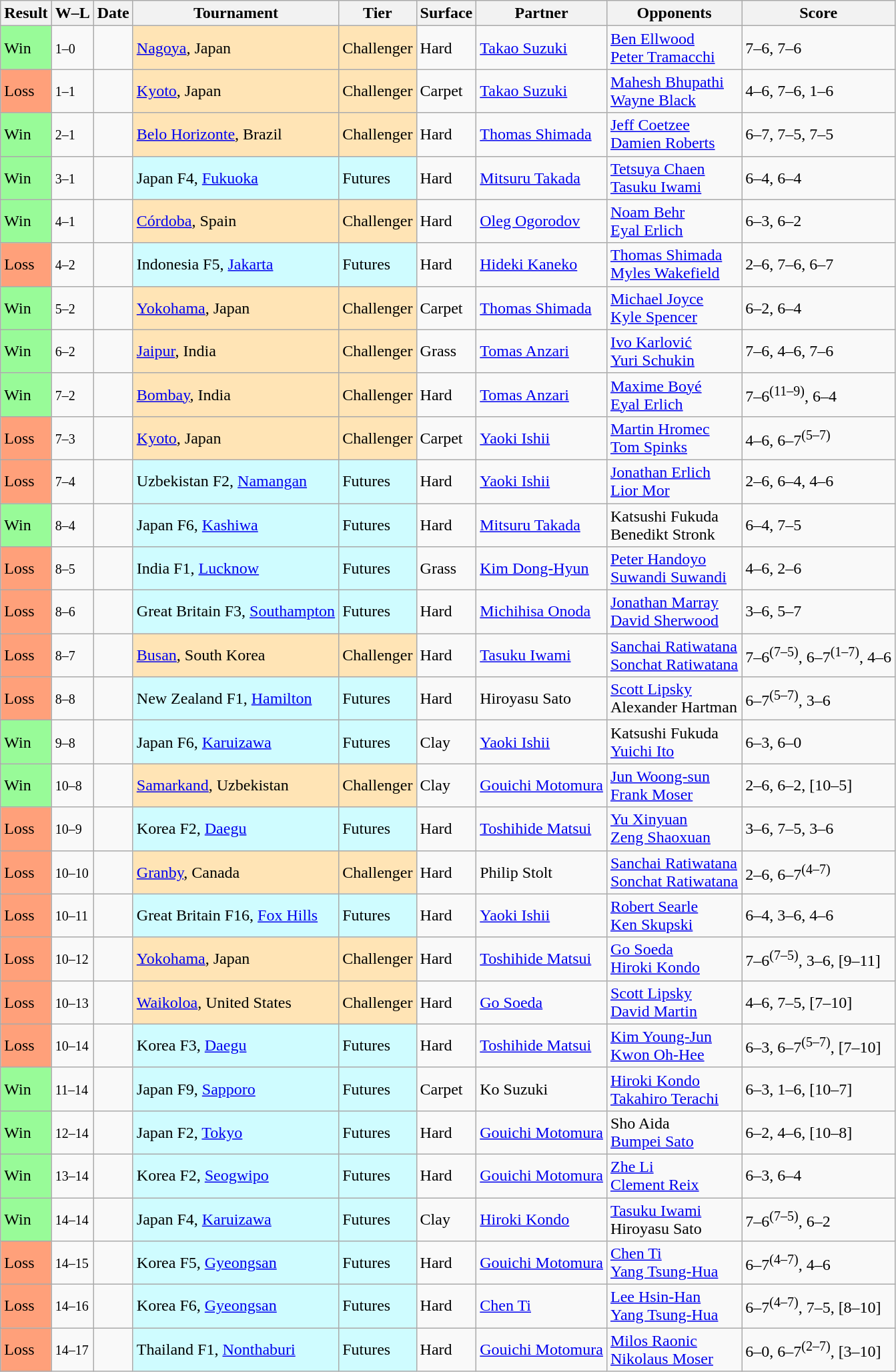<table class="sortable wikitable">
<tr>
<th>Result</th>
<th class="unsortable">W–L</th>
<th>Date</th>
<th>Tournament</th>
<th>Tier</th>
<th>Surface</th>
<th>Partner</th>
<th>Opponents</th>
<th class="unsortable">Score</th>
</tr>
<tr>
<td bgcolor=98FB98>Win</td>
<td><small>1–0</small></td>
<td></td>
<td style="background:moccasin;"><a href='#'>Nagoya</a>, Japan</td>
<td style="background:moccasin;">Challenger</td>
<td>Hard</td>
<td> <a href='#'>Takao Suzuki</a></td>
<td> <a href='#'>Ben Ellwood</a> <br>  <a href='#'>Peter Tramacchi</a></td>
<td>7–6, 7–6</td>
</tr>
<tr>
<td bgcolor=FFA07A>Loss</td>
<td><small>1–1</small></td>
<td></td>
<td style="background:moccasin;"><a href='#'>Kyoto</a>, Japan</td>
<td style="background:moccasin;">Challenger</td>
<td>Carpet</td>
<td> <a href='#'>Takao Suzuki</a></td>
<td> <a href='#'>Mahesh Bhupathi</a> <br>  <a href='#'>Wayne Black</a></td>
<td>4–6, 7–6, 1–6</td>
</tr>
<tr>
<td bgcolor=98FB98>Win</td>
<td><small>2–1</small></td>
<td></td>
<td style="background:moccasin;"><a href='#'>Belo Horizonte</a>, Brazil</td>
<td style="background:moccasin;">Challenger</td>
<td>Hard</td>
<td> <a href='#'>Thomas Shimada</a></td>
<td> <a href='#'>Jeff Coetzee</a> <br>  <a href='#'>Damien Roberts</a></td>
<td>6–7, 7–5, 7–5</td>
</tr>
<tr>
<td bgcolor=98FB98>Win</td>
<td><small>3–1</small></td>
<td></td>
<td style="background:#cffcff;">Japan F4, <a href='#'>Fukuoka</a></td>
<td style="background:#cffcff;">Futures</td>
<td>Hard</td>
<td> <a href='#'>Mitsuru Takada</a></td>
<td> <a href='#'>Tetsuya Chaen</a> <br>  <a href='#'>Tasuku Iwami</a></td>
<td>6–4, 6–4</td>
</tr>
<tr>
<td bgcolor=98FB98>Win</td>
<td><small>4–1</small></td>
<td></td>
<td style="background:moccasin;"><a href='#'>Córdoba</a>, Spain</td>
<td style="background:moccasin;">Challenger</td>
<td>Hard</td>
<td> <a href='#'>Oleg Ogorodov</a></td>
<td> <a href='#'>Noam Behr</a> <br>  <a href='#'>Eyal Erlich</a></td>
<td>6–3, 6–2</td>
</tr>
<tr>
<td bgcolor=FFA07A>Loss</td>
<td><small>4–2</small></td>
<td></td>
<td style="background:#cffcff;">Indonesia F5, <a href='#'>Jakarta</a></td>
<td style="background:#cffcff;">Futures</td>
<td>Hard</td>
<td> <a href='#'>Hideki Kaneko</a></td>
<td> <a href='#'>Thomas Shimada</a> <br>  <a href='#'>Myles Wakefield</a></td>
<td>2–6, 7–6, 6–7</td>
</tr>
<tr>
<td bgcolor=98FB98>Win</td>
<td><small>5–2</small></td>
<td></td>
<td style="background:moccasin;"><a href='#'>Yokohama</a>, Japan</td>
<td style="background:moccasin;">Challenger</td>
<td>Carpet</td>
<td> <a href='#'>Thomas Shimada</a></td>
<td> <a href='#'>Michael Joyce</a> <br>  <a href='#'>Kyle Spencer</a></td>
<td>6–2, 6–4</td>
</tr>
<tr>
<td bgcolor=98FB98>Win</td>
<td><small>6–2</small></td>
<td></td>
<td style="background:moccasin;"><a href='#'>Jaipur</a>, India</td>
<td style="background:moccasin;">Challenger</td>
<td>Grass</td>
<td> <a href='#'>Tomas Anzari</a></td>
<td> <a href='#'>Ivo Karlović</a> <br>  <a href='#'>Yuri Schukin</a></td>
<td>7–6, 4–6, 7–6</td>
</tr>
<tr>
<td bgcolor=98FB98>Win</td>
<td><small>7–2</small></td>
<td></td>
<td style="background:moccasin;"><a href='#'>Bombay</a>, India</td>
<td style="background:moccasin;">Challenger</td>
<td>Hard</td>
<td> <a href='#'>Tomas Anzari</a></td>
<td> <a href='#'>Maxime Boyé</a> <br>  <a href='#'>Eyal Erlich</a></td>
<td>7–6<sup>(11–9)</sup>, 6–4</td>
</tr>
<tr>
<td bgcolor=FFA07A>Loss</td>
<td><small>7–3</small></td>
<td></td>
<td style="background:moccasin;"><a href='#'>Kyoto</a>, Japan</td>
<td style="background:moccasin;">Challenger</td>
<td>Carpet</td>
<td> <a href='#'>Yaoki Ishii</a></td>
<td> <a href='#'>Martin Hromec</a> <br>  <a href='#'>Tom Spinks</a></td>
<td>4–6, 6–7<sup>(5–7)</sup></td>
</tr>
<tr>
<td bgcolor=FFA07A>Loss</td>
<td><small>7–4</small></td>
<td></td>
<td style="background:#cffcff;">Uzbekistan F2, <a href='#'>Namangan</a></td>
<td style="background:#cffcff;">Futures</td>
<td>Hard</td>
<td> <a href='#'>Yaoki Ishii</a></td>
<td> <a href='#'>Jonathan Erlich</a> <br>  <a href='#'>Lior Mor</a></td>
<td>2–6, 6–4, 4–6</td>
</tr>
<tr>
<td bgcolor=98FB98>Win</td>
<td><small>8–4</small></td>
<td></td>
<td style="background:#cffcff;">Japan F6, <a href='#'>Kashiwa</a></td>
<td style="background:#cffcff;">Futures</td>
<td>Hard</td>
<td> <a href='#'>Mitsuru Takada</a></td>
<td> Katsushi Fukuda <br>  Benedikt Stronk</td>
<td>6–4, 7–5</td>
</tr>
<tr>
<td bgcolor=FFA07A>Loss</td>
<td><small>8–5</small></td>
<td></td>
<td style="background:#cffcff;">India F1, <a href='#'>Lucknow</a></td>
<td style="background:#cffcff;">Futures</td>
<td>Grass</td>
<td> <a href='#'>Kim Dong-Hyun</a></td>
<td> <a href='#'>Peter Handoyo</a> <br>  <a href='#'>Suwandi Suwandi</a></td>
<td>4–6, 2–6</td>
</tr>
<tr>
<td bgcolor=FFA07A>Loss</td>
<td><small>8–6</small></td>
<td></td>
<td style="background:#cffcff;">Great Britain F3, <a href='#'>Southampton</a></td>
<td style="background:#cffcff;">Futures</td>
<td>Hard</td>
<td> <a href='#'>Michihisa Onoda</a></td>
<td> <a href='#'>Jonathan Marray</a> <br>  <a href='#'>David Sherwood</a></td>
<td>3–6, 5–7</td>
</tr>
<tr>
<td bgcolor=FFA07A>Loss</td>
<td><small>8–7</small></td>
<td></td>
<td style="background:moccasin;"><a href='#'>Busan</a>, South Korea</td>
<td style="background:moccasin;">Challenger</td>
<td>Hard</td>
<td> <a href='#'>Tasuku Iwami</a></td>
<td> <a href='#'>Sanchai Ratiwatana</a> <br>  <a href='#'>Sonchat Ratiwatana</a></td>
<td>7–6<sup>(7–5)</sup>, 6–7<sup>(1–7)</sup>, 4–6</td>
</tr>
<tr>
<td bgcolor=FFA07A>Loss</td>
<td><small>8–8</small></td>
<td></td>
<td style="background:#cffcff;">New Zealand F1, <a href='#'>Hamilton</a></td>
<td style="background:#cffcff;">Futures</td>
<td>Hard</td>
<td> Hiroyasu Sato</td>
<td> <a href='#'>Scott Lipsky</a> <br>  Alexander Hartman</td>
<td>6–7<sup>(5–7)</sup>, 3–6</td>
</tr>
<tr>
<td bgcolor=98FB98>Win</td>
<td><small>9–8</small></td>
<td></td>
<td style="background:#cffcff;">Japan F6, <a href='#'>Karuizawa</a></td>
<td style="background:#cffcff;">Futures</td>
<td>Clay</td>
<td> <a href='#'>Yaoki Ishii</a></td>
<td> Katsushi Fukuda <br>  <a href='#'>Yuichi Ito</a></td>
<td>6–3, 6–0</td>
</tr>
<tr>
<td bgcolor=98FB98>Win</td>
<td><small>10–8</small></td>
<td></td>
<td style="background:moccasin;"><a href='#'>Samarkand</a>, Uzbekistan</td>
<td style="background:moccasin;">Challenger</td>
<td>Clay</td>
<td> <a href='#'>Gouichi Motomura</a></td>
<td> <a href='#'>Jun Woong-sun</a> <br>  <a href='#'>Frank Moser</a></td>
<td>2–6, 6–2, [10–5]</td>
</tr>
<tr>
<td bgcolor=FFA07A>Loss</td>
<td><small>10–9</small></td>
<td></td>
<td style="background:#cffcff;">Korea F2, <a href='#'>Daegu</a></td>
<td style="background:#cffcff;">Futures</td>
<td>Hard</td>
<td> <a href='#'>Toshihide Matsui</a></td>
<td> <a href='#'>Yu Xinyuan</a> <br>  <a href='#'>Zeng Shaoxuan</a></td>
<td>3–6, 7–5, 3–6</td>
</tr>
<tr>
<td bgcolor=FFA07A>Loss</td>
<td><small>10–10</small></td>
<td></td>
<td style="background:moccasin;"><a href='#'>Granby</a>, Canada</td>
<td style="background:moccasin;">Challenger</td>
<td>Hard</td>
<td> Philip Stolt</td>
<td> <a href='#'>Sanchai Ratiwatana</a> <br>  <a href='#'>Sonchat Ratiwatana</a></td>
<td>2–6, 6–7<sup>(4–7)</sup></td>
</tr>
<tr>
<td bgcolor=FFA07A>Loss</td>
<td><small>10–11</small></td>
<td></td>
<td style="background:#cffcff;">Great Britain F16, <a href='#'>Fox Hills</a></td>
<td style="background:#cffcff;">Futures</td>
<td>Hard</td>
<td> <a href='#'>Yaoki Ishii</a></td>
<td> <a href='#'>Robert Searle</a> <br>  <a href='#'>Ken Skupski</a></td>
<td>6–4, 3–6, 4–6</td>
</tr>
<tr>
<td bgcolor=FFA07A>Loss</td>
<td><small>10–12</small></td>
<td></td>
<td style="background:moccasin;"><a href='#'>Yokohama</a>, Japan</td>
<td style="background:moccasin;">Challenger</td>
<td>Hard</td>
<td> <a href='#'>Toshihide Matsui</a></td>
<td> <a href='#'>Go Soeda</a> <br>  <a href='#'>Hiroki Kondo</a></td>
<td>7–6<sup>(7–5)</sup>, 3–6, [9–11]</td>
</tr>
<tr>
<td bgcolor=FFA07A>Loss</td>
<td><small>10–13</small></td>
<td></td>
<td style="background:moccasin;"><a href='#'>Waikoloa</a>, United States</td>
<td style="background:moccasin;">Challenger</td>
<td>Hard</td>
<td> <a href='#'>Go Soeda</a></td>
<td> <a href='#'>Scott Lipsky</a> <br>  <a href='#'>David Martin</a></td>
<td>4–6, 7–5, [7–10]</td>
</tr>
<tr>
<td bgcolor=FFA07A>Loss</td>
<td><small>10–14</small></td>
<td></td>
<td style="background:#cffcff;">Korea F3, <a href='#'>Daegu</a></td>
<td style="background:#cffcff;">Futures</td>
<td>Hard</td>
<td> <a href='#'>Toshihide Matsui</a></td>
<td> <a href='#'>Kim Young-Jun</a> <br>  <a href='#'>Kwon Oh-Hee</a></td>
<td>6–3, 6–7<sup>(5–7)</sup>, [7–10]</td>
</tr>
<tr>
<td bgcolor=98FB98>Win</td>
<td><small>11–14</small></td>
<td></td>
<td style="background:#cffcff;">Japan F9, <a href='#'>Sapporo</a></td>
<td style="background:#cffcff;">Futures</td>
<td>Carpet</td>
<td> Ko Suzuki</td>
<td> <a href='#'>Hiroki Kondo</a> <br>  <a href='#'>Takahiro Terachi</a></td>
<td>6–3, 1–6, [10–7]</td>
</tr>
<tr>
<td bgcolor=98FB98>Win</td>
<td><small>12–14</small></td>
<td></td>
<td style="background:#cffcff;">Japan F2, <a href='#'>Tokyo</a></td>
<td style="background:#cffcff;">Futures</td>
<td>Hard</td>
<td> <a href='#'>Gouichi Motomura</a></td>
<td> Sho Aida <br>  <a href='#'>Bumpei Sato</a></td>
<td>6–2, 4–6, [10–8]</td>
</tr>
<tr>
<td bgcolor=98FB98>Win</td>
<td><small>13–14</small></td>
<td></td>
<td style="background:#cffcff;">Korea F2, <a href='#'>Seogwipo</a></td>
<td style="background:#cffcff;">Futures</td>
<td>Hard</td>
<td> <a href='#'>Gouichi Motomura</a></td>
<td> <a href='#'>Zhe Li</a> <br>  <a href='#'>Clement Reix</a></td>
<td>6–3, 6–4</td>
</tr>
<tr>
<td bgcolor=98FB98>Win</td>
<td><small>14–14</small></td>
<td></td>
<td style="background:#cffcff;">Japan F4, <a href='#'>Karuizawa</a></td>
<td style="background:#cffcff;">Futures</td>
<td>Clay</td>
<td> <a href='#'>Hiroki Kondo</a></td>
<td> <a href='#'>Tasuku Iwami</a> <br>  Hiroyasu Sato</td>
<td>7–6<sup>(7–5)</sup>, 6–2</td>
</tr>
<tr>
<td bgcolor=FFA07A>Loss</td>
<td><small>14–15</small></td>
<td></td>
<td style="background:#cffcff;">Korea F5, <a href='#'>Gyeongsan</a></td>
<td style="background:#cffcff;">Futures</td>
<td>Hard</td>
<td> <a href='#'>Gouichi Motomura</a></td>
<td> <a href='#'>Chen Ti</a> <br>  <a href='#'>Yang Tsung-Hua</a></td>
<td>6–7<sup>(4–7)</sup>, 4–6</td>
</tr>
<tr>
<td bgcolor=FFA07A>Loss</td>
<td><small>14–16</small></td>
<td></td>
<td style="background:#cffcff;">Korea F6, <a href='#'>Gyeongsan</a></td>
<td style="background:#cffcff;">Futures</td>
<td>Hard</td>
<td> <a href='#'>Chen Ti</a></td>
<td> <a href='#'>Lee Hsin-Han</a> <br>  <a href='#'>Yang Tsung-Hua</a></td>
<td>6–7<sup>(4–7)</sup>, 7–5, [8–10]</td>
</tr>
<tr>
<td bgcolor=FFA07A>Loss</td>
<td><small>14–17</small></td>
<td></td>
<td style="background:#cffcff;">Thailand F1, <a href='#'>Nonthaburi</a></td>
<td style="background:#cffcff;">Futures</td>
<td>Hard</td>
<td> <a href='#'>Gouichi Motomura</a></td>
<td> <a href='#'>Milos Raonic</a> <br>  <a href='#'>Nikolaus Moser</a></td>
<td>6–0, 6–7<sup>(2–7)</sup>, [3–10]</td>
</tr>
</table>
